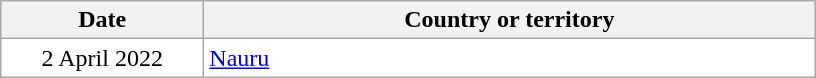<table class="wikitable sortable">
<tr>
<th style="width:8em;">Date</th>
<th style="width:25em;">Country or territory</th>
</tr>
<tr style="background:#fff;">
<td style="text-align:center;">2 April 2022</td>
<td> <a href='#'>Nauru</a></td>
</tr>
</table>
